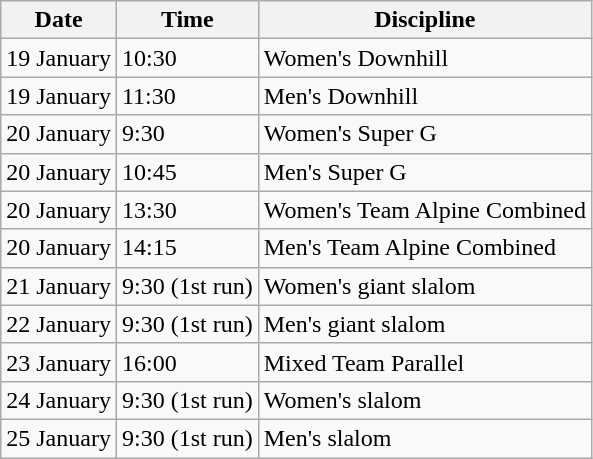<table class="wikitable">
<tr>
<th>Date</th>
<th>Time</th>
<th>Discipline</th>
</tr>
<tr>
<td>19 January</td>
<td>10:30</td>
<td>Women's Downhill</td>
</tr>
<tr>
<td>19 January</td>
<td>11:30</td>
<td>Men's Downhill</td>
</tr>
<tr>
<td>20 January</td>
<td>9:30</td>
<td>Women's Super G</td>
</tr>
<tr>
<td>20 January</td>
<td>10:45</td>
<td>Men's Super G</td>
</tr>
<tr>
<td>20 January</td>
<td>13:30</td>
<td>Women's Team Alpine Combined</td>
</tr>
<tr>
<td>20 January</td>
<td>14:15</td>
<td>Men's Team Alpine Combined</td>
</tr>
<tr>
<td>21 January</td>
<td>9:30 (1st run)</td>
<td>Women's giant slalom</td>
</tr>
<tr>
<td>22 January</td>
<td>9:30 (1st run)</td>
<td>Men's giant slalom</td>
</tr>
<tr>
<td>23 January</td>
<td>16:00</td>
<td>Mixed Team Parallel</td>
</tr>
<tr>
<td>24 January</td>
<td>9:30 (1st run)</td>
<td>Women's slalom</td>
</tr>
<tr>
<td>25 January</td>
<td>9:30 (1st run)</td>
<td>Men's slalom</td>
</tr>
</table>
